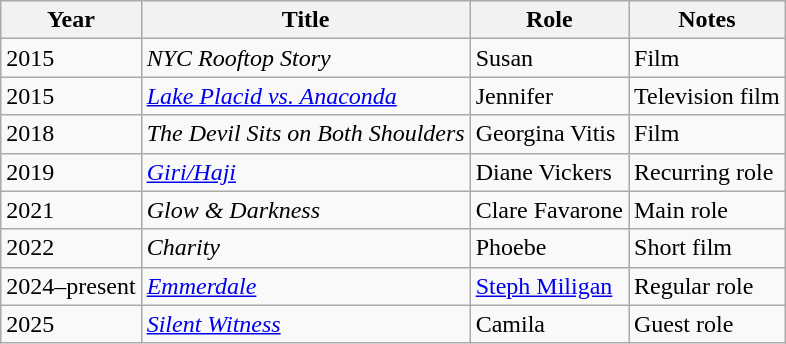<table class="wikitable">
<tr>
<th>Year</th>
<th>Title</th>
<th>Role</th>
<th>Notes</th>
</tr>
<tr>
<td>2015</td>
<td><em>NYC Rooftop Story</em></td>
<td>Susan</td>
<td>Film</td>
</tr>
<tr>
<td>2015</td>
<td><em><a href='#'>Lake Placid vs. Anaconda</a></em></td>
<td>Jennifer</td>
<td>Television film</td>
</tr>
<tr>
<td>2018</td>
<td><em>The Devil Sits on Both Shoulders</em></td>
<td>Georgina Vitis</td>
<td>Film</td>
</tr>
<tr>
<td>2019</td>
<td><em><a href='#'>Giri/Haji</a></em></td>
<td>Diane Vickers</td>
<td>Recurring role</td>
</tr>
<tr>
<td>2021</td>
<td><em>Glow & Darkness</em></td>
<td>Clare Favarone</td>
<td>Main role</td>
</tr>
<tr>
<td>2022</td>
<td><em>Charity</em></td>
<td>Phoebe</td>
<td>Short film</td>
</tr>
<tr>
<td>2024–present</td>
<td><em><a href='#'>Emmerdale</a></em></td>
<td><a href='#'>Steph Miligan</a></td>
<td>Regular role</td>
</tr>
<tr>
<td>2025</td>
<td><em><a href='#'>Silent Witness</a></em></td>
<td>Camila</td>
<td>Guest role</td>
</tr>
</table>
